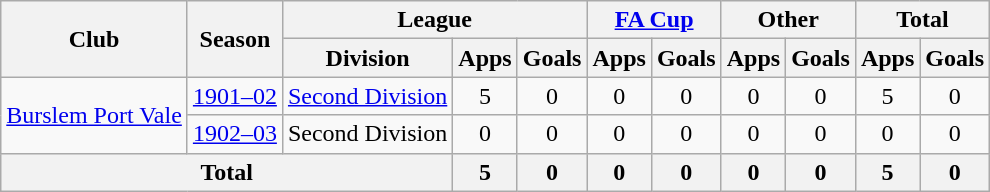<table class="wikitable" style="text-align:center">
<tr>
<th rowspan="2">Club</th>
<th rowspan="2">Season</th>
<th colspan="3">League</th>
<th colspan="2"><a href='#'>FA Cup</a></th>
<th colspan="2">Other</th>
<th colspan="2">Total</th>
</tr>
<tr>
<th>Division</th>
<th>Apps</th>
<th>Goals</th>
<th>Apps</th>
<th>Goals</th>
<th>Apps</th>
<th>Goals</th>
<th>Apps</th>
<th>Goals</th>
</tr>
<tr>
<td rowspan="2"><a href='#'>Burslem Port Vale</a></td>
<td><a href='#'>1901–02</a></td>
<td><a href='#'>Second Division</a></td>
<td>5</td>
<td>0</td>
<td>0</td>
<td>0</td>
<td>0</td>
<td>0</td>
<td>5</td>
<td>0</td>
</tr>
<tr>
<td><a href='#'>1902–03</a></td>
<td>Second Division</td>
<td>0</td>
<td>0</td>
<td>0</td>
<td>0</td>
<td>0</td>
<td>0</td>
<td>0</td>
<td>0</td>
</tr>
<tr>
<th colspan="3">Total</th>
<th>5</th>
<th>0</th>
<th>0</th>
<th>0</th>
<th>0</th>
<th>0</th>
<th>5</th>
<th>0</th>
</tr>
</table>
